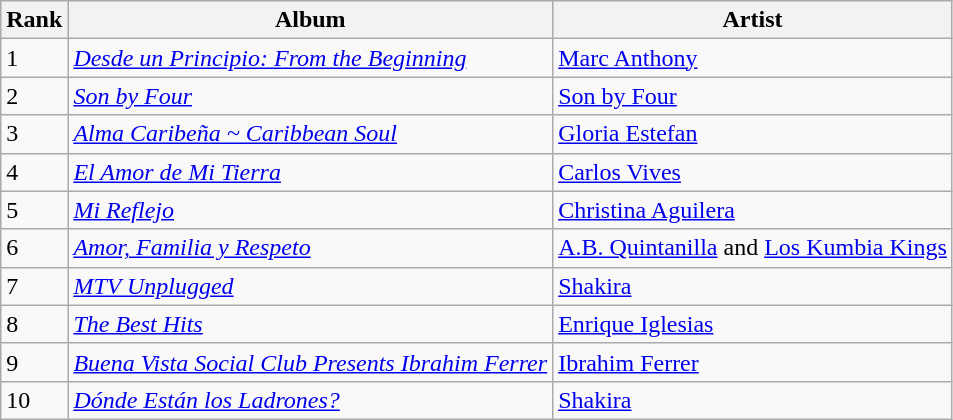<table class="wikitable sortable">
<tr>
<th>Rank</th>
<th>Album</th>
<th>Artist</th>
</tr>
<tr>
<td>1</td>
<td><em><a href='#'>Desde un Principio: From the Beginning</a></em></td>
<td><a href='#'>Marc Anthony</a></td>
</tr>
<tr>
<td>2</td>
<td><em><a href='#'>Son by Four</a></em></td>
<td><a href='#'>Son by Four</a></td>
</tr>
<tr>
<td>3</td>
<td><em><a href='#'>Alma Caribeña ~ Caribbean Soul</a></em></td>
<td><a href='#'>Gloria Estefan</a></td>
</tr>
<tr>
<td>4</td>
<td><em><a href='#'>El Amor de Mi Tierra</a></em></td>
<td><a href='#'>Carlos Vives</a></td>
</tr>
<tr>
<td>5</td>
<td><em><a href='#'>Mi Reflejo</a></em></td>
<td><a href='#'>Christina Aguilera</a></td>
</tr>
<tr>
<td>6</td>
<td><em><a href='#'>Amor, Familia y Respeto</a></em></td>
<td><a href='#'>A.B. Quintanilla</a> and <a href='#'>Los Kumbia Kings</a></td>
</tr>
<tr>
<td>7</td>
<td><em><a href='#'>MTV Unplugged</a></em></td>
<td><a href='#'>Shakira</a></td>
</tr>
<tr>
<td>8</td>
<td><em><a href='#'>The Best Hits</a></em></td>
<td><a href='#'>Enrique Iglesias</a></td>
</tr>
<tr>
<td>9</td>
<td><em><a href='#'>Buena Vista Social Club Presents Ibrahim Ferrer</a></em></td>
<td><a href='#'>Ibrahim Ferrer</a></td>
</tr>
<tr>
<td>10</td>
<td><em><a href='#'>Dónde Están los Ladrones?</a></em></td>
<td><a href='#'>Shakira</a></td>
</tr>
</table>
